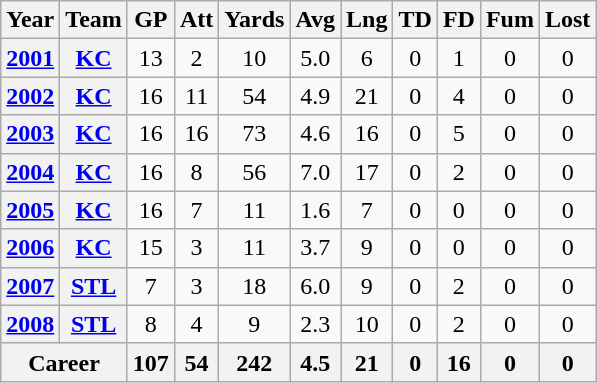<table class="wikitable" style="text-align: center;">
<tr>
<th>Year</th>
<th>Team</th>
<th>GP</th>
<th>Att</th>
<th>Yards</th>
<th>Avg</th>
<th>Lng</th>
<th>TD</th>
<th>FD</th>
<th>Fum</th>
<th>Lost</th>
</tr>
<tr>
<th><a href='#'>2001</a></th>
<th><a href='#'>KC</a></th>
<td>13</td>
<td>2</td>
<td>10</td>
<td>5.0</td>
<td>6</td>
<td>0</td>
<td>1</td>
<td>0</td>
<td>0</td>
</tr>
<tr>
<th><a href='#'>2002</a></th>
<th><a href='#'>KC</a></th>
<td>16</td>
<td>11</td>
<td>54</td>
<td>4.9</td>
<td>21</td>
<td>0</td>
<td>4</td>
<td>0</td>
<td>0</td>
</tr>
<tr>
<th><a href='#'>2003</a></th>
<th><a href='#'>KC</a></th>
<td>16</td>
<td>16</td>
<td>73</td>
<td>4.6</td>
<td>16</td>
<td>0</td>
<td>5</td>
<td>0</td>
<td>0</td>
</tr>
<tr>
<th><a href='#'>2004</a></th>
<th><a href='#'>KC</a></th>
<td>16</td>
<td>8</td>
<td>56</td>
<td>7.0</td>
<td>17</td>
<td>0</td>
<td>2</td>
<td>0</td>
<td>0</td>
</tr>
<tr>
<th><a href='#'>2005</a></th>
<th><a href='#'>KC</a></th>
<td>16</td>
<td>7</td>
<td>11</td>
<td>1.6</td>
<td>7</td>
<td>0</td>
<td>0</td>
<td>0</td>
<td>0</td>
</tr>
<tr>
<th><a href='#'>2006</a></th>
<th><a href='#'>KC</a></th>
<td>15</td>
<td>3</td>
<td>11</td>
<td>3.7</td>
<td>9</td>
<td>0</td>
<td>0</td>
<td>0</td>
<td>0</td>
</tr>
<tr>
<th><a href='#'>2007</a></th>
<th><a href='#'>STL</a></th>
<td>7</td>
<td>3</td>
<td>18</td>
<td>6.0</td>
<td>9</td>
<td>0</td>
<td>2</td>
<td>0</td>
<td>0</td>
</tr>
<tr>
<th><a href='#'>2008</a></th>
<th><a href='#'>STL</a></th>
<td>8</td>
<td>4</td>
<td>9</td>
<td>2.3</td>
<td>10</td>
<td>0</td>
<td>2</td>
<td>0</td>
<td>0</td>
</tr>
<tr>
<th colspan="2">Career</th>
<th>107</th>
<th>54</th>
<th>242</th>
<th>4.5</th>
<th>21</th>
<th>0</th>
<th>16</th>
<th>0</th>
<th>0</th>
</tr>
</table>
